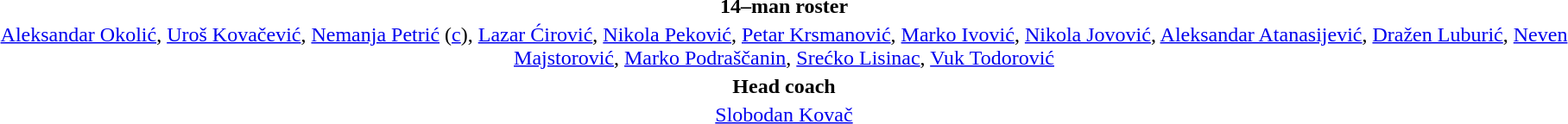<table style="text-align:center; margin-top:2em; margin-left:auto; margin-right:auto">
<tr>
<td><strong>14–man roster</strong></td>
</tr>
<tr>
<td><a href='#'>Aleksandar Okolić</a>, <a href='#'>Uroš Kovačević</a>, <a href='#'>Nemanja Petrić</a> (<a href='#'>c</a>), <a href='#'>Lazar Ćirović</a>, <a href='#'>Nikola Peković</a>, <a href='#'>Petar Krsmanović</a>, <a href='#'>Marko Ivović</a>, <a href='#'>Nikola Jovović</a>, <a href='#'>Aleksandar Atanasijević</a>, <a href='#'>Dražen Luburić</a>, <a href='#'>Neven Majstorović</a>, <a href='#'>Marko Podraščanin</a>, <a href='#'>Srećko Lisinac</a>, <a href='#'>Vuk Todorović</a></td>
</tr>
<tr>
<td><strong>Head coach</strong></td>
</tr>
<tr>
<td><a href='#'>Slobodan Kovač</a></td>
</tr>
</table>
